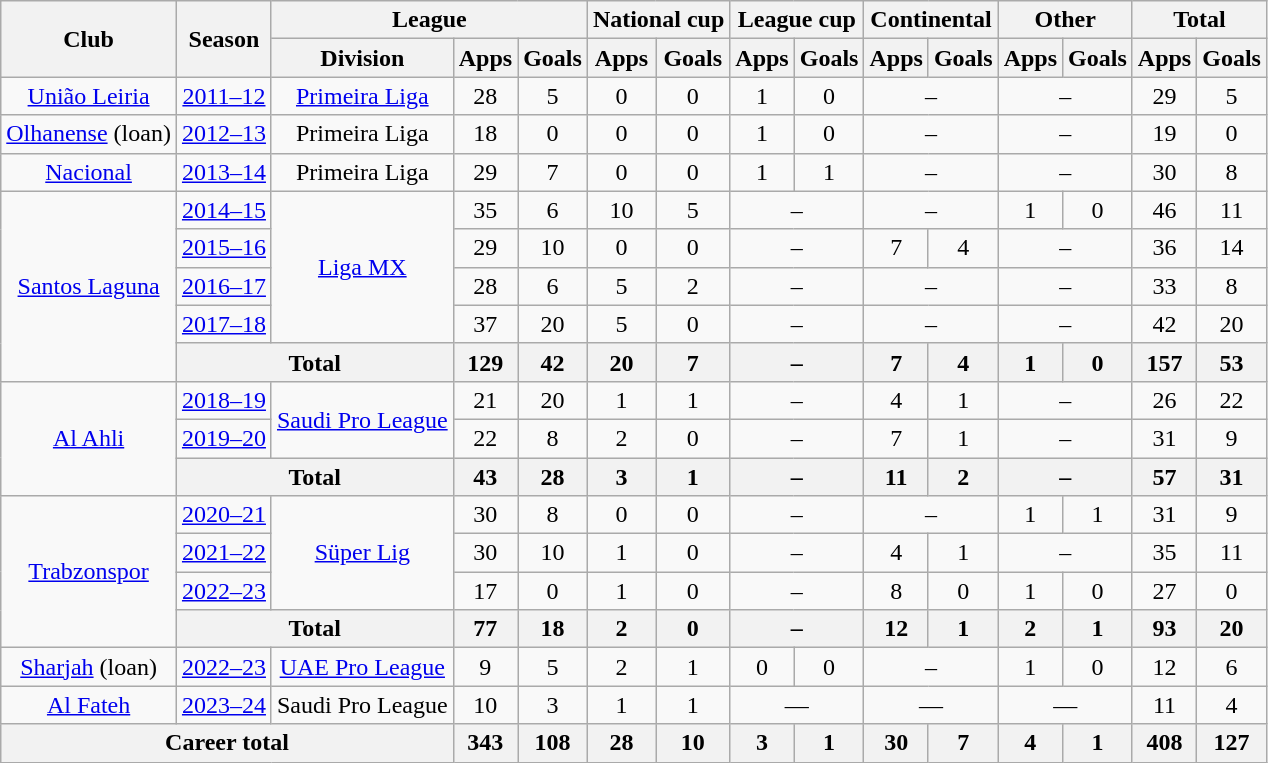<table class="wikitable" style="text-align: center">
<tr>
<th rowspan="2">Club</th>
<th rowspan="2">Season</th>
<th colspan="3">League</th>
<th colspan="2">National cup</th>
<th colspan="2">League cup</th>
<th colspan="2">Continental</th>
<th colspan="2">Other</th>
<th colspan="2">Total</th>
</tr>
<tr>
<th>Division</th>
<th>Apps</th>
<th>Goals</th>
<th>Apps</th>
<th>Goals</th>
<th>Apps</th>
<th>Goals</th>
<th>Apps</th>
<th>Goals</th>
<th>Apps</th>
<th>Goals</th>
<th>Apps</th>
<th>Goals</th>
</tr>
<tr>
<td><a href='#'>União Leiria</a></td>
<td><a href='#'>2011–12</a></td>
<td><a href='#'>Primeira Liga</a></td>
<td>28</td>
<td>5</td>
<td>0</td>
<td>0</td>
<td>1</td>
<td>0</td>
<td colspan="2">–</td>
<td colspan="2">–</td>
<td>29</td>
<td>5</td>
</tr>
<tr>
<td><a href='#'>Olhanense</a> (loan)</td>
<td><a href='#'>2012–13</a></td>
<td>Primeira Liga</td>
<td>18</td>
<td>0</td>
<td>0</td>
<td>0</td>
<td>1</td>
<td>0</td>
<td colspan="2">–</td>
<td colspan="2">–</td>
<td>19</td>
<td>0</td>
</tr>
<tr>
<td><a href='#'>Nacional</a></td>
<td><a href='#'>2013–14</a></td>
<td>Primeira Liga</td>
<td>29</td>
<td>7</td>
<td>0</td>
<td>0</td>
<td>1</td>
<td>1</td>
<td colspan="2">–</td>
<td colspan="2">–</td>
<td>30</td>
<td>8</td>
</tr>
<tr>
<td rowspan="5"><a href='#'>Santos Laguna</a></td>
<td><a href='#'>2014–15</a></td>
<td rowspan="4"><a href='#'>Liga MX</a></td>
<td>35</td>
<td>6</td>
<td>10</td>
<td>5</td>
<td colspan="2">–</td>
<td colspan="2">–</td>
<td>1</td>
<td>0</td>
<td>46</td>
<td>11</td>
</tr>
<tr>
<td><a href='#'>2015–16</a></td>
<td>29</td>
<td>10</td>
<td>0</td>
<td>0</td>
<td colspan="2">–</td>
<td>7</td>
<td>4</td>
<td colspan="2">–</td>
<td>36</td>
<td>14</td>
</tr>
<tr>
<td><a href='#'>2016–17</a></td>
<td>28</td>
<td>6</td>
<td>5</td>
<td>2</td>
<td colspan="2">–</td>
<td colspan="2">–</td>
<td colspan="2">–</td>
<td>33</td>
<td>8</td>
</tr>
<tr>
<td><a href='#'>2017–18</a></td>
<td>37</td>
<td>20</td>
<td>5</td>
<td>0</td>
<td colspan="2">–</td>
<td colspan="2">–</td>
<td colspan="2">–</td>
<td>42</td>
<td>20</td>
</tr>
<tr>
<th colspan="2">Total</th>
<th>129</th>
<th>42</th>
<th>20</th>
<th>7</th>
<th colspan="2">–</th>
<th>7</th>
<th>4</th>
<th>1</th>
<th>0</th>
<th>157</th>
<th>53</th>
</tr>
<tr>
<td rowspan="3"><a href='#'>Al Ahli</a></td>
<td><a href='#'>2018–19</a></td>
<td rowspan="2"><a href='#'>Saudi Pro League</a></td>
<td>21</td>
<td>20</td>
<td>1</td>
<td>1</td>
<td colspan="2">–</td>
<td>4</td>
<td>1</td>
<td colspan="2">–</td>
<td>26</td>
<td>22</td>
</tr>
<tr>
<td><a href='#'>2019–20</a></td>
<td>22</td>
<td>8</td>
<td>2</td>
<td>0</td>
<td colspan="2">–</td>
<td>7</td>
<td>1</td>
<td colspan="2">–</td>
<td>31</td>
<td>9</td>
</tr>
<tr>
<th colspan="2">Total</th>
<th>43</th>
<th>28</th>
<th>3</th>
<th>1</th>
<th colspan="2">–</th>
<th>11</th>
<th>2</th>
<th colspan="2">–</th>
<th>57</th>
<th>31</th>
</tr>
<tr>
<td rowspan="4"><a href='#'>Trabzonspor</a></td>
<td><a href='#'>2020–21</a></td>
<td rowspan="3"><a href='#'>Süper Lig</a></td>
<td>30</td>
<td>8</td>
<td>0</td>
<td>0</td>
<td colspan="2">–</td>
<td colspan="2">–</td>
<td>1</td>
<td>1</td>
<td>31</td>
<td>9</td>
</tr>
<tr>
<td><a href='#'>2021–22</a></td>
<td>30</td>
<td>10</td>
<td>1</td>
<td>0</td>
<td colspan="2">–</td>
<td>4</td>
<td>1</td>
<td colspan="2">–</td>
<td>35</td>
<td>11</td>
</tr>
<tr>
<td><a href='#'>2022–23</a></td>
<td>17</td>
<td>0</td>
<td>1</td>
<td>0</td>
<td colspan="2">–</td>
<td>8</td>
<td>0</td>
<td>1</td>
<td>0</td>
<td>27</td>
<td>0</td>
</tr>
<tr>
<th colspan="2">Total</th>
<th>77</th>
<th>18</th>
<th>2</th>
<th>0</th>
<th colspan="2">–</th>
<th>12</th>
<th>1</th>
<th>2</th>
<th>1</th>
<th>93</th>
<th>20</th>
</tr>
<tr>
<td><a href='#'>Sharjah</a> (loan)</td>
<td><a href='#'>2022–23</a></td>
<td><a href='#'>UAE Pro League</a></td>
<td>9</td>
<td>5</td>
<td>2</td>
<td>1</td>
<td>0</td>
<td>0</td>
<td colspan="2">–</td>
<td>1</td>
<td>0</td>
<td>12</td>
<td>6</td>
</tr>
<tr>
<td><a href='#'>Al Fateh</a></td>
<td><a href='#'>2023–24</a></td>
<td>Saudi Pro League</td>
<td>10</td>
<td>3</td>
<td>1</td>
<td>1</td>
<td colspan=2>—</td>
<td colspan=2>—</td>
<td colspan=2>—</td>
<td>11</td>
<td>4</td>
</tr>
<tr>
<th colspan="3">Career total</th>
<th>343</th>
<th>108</th>
<th>28</th>
<th>10</th>
<th>3</th>
<th>1</th>
<th>30</th>
<th>7</th>
<th>4</th>
<th>1</th>
<th>408</th>
<th>127</th>
</tr>
</table>
